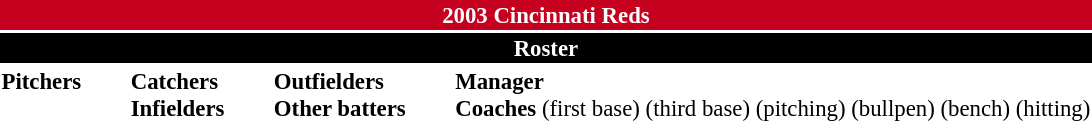<table class="toccolours" style="font-size: 95%;">
<tr>
<th colspan="10" style="background:#c6011f; color:#fff; text-align:center;">2003 Cincinnati Reds</th>
</tr>
<tr>
<td colspan="10" style="background:black; color:#fff; text-align:center;"><strong>Roster</strong></td>
</tr>
<tr>
<td valign="top"><strong>Pitchers</strong><br>




























</td>
<td style="width:25px;"></td>
<td valign="top"><strong>Catchers</strong><br>



<strong>Infielders</strong>










</td>
<td style="width:25px;"></td>
<td valign="top"><strong>Outfielders</strong><br>









<strong>Other batters</strong>

</td>
<td style="width:25px;"></td>
<td valign="top"><strong>Manager</strong><br>

<strong>Coaches</strong>
 (first base)
 (third base)
 (pitching)
 (bullpen)
 (bench)
 (hitting)</td>
</tr>
</table>
